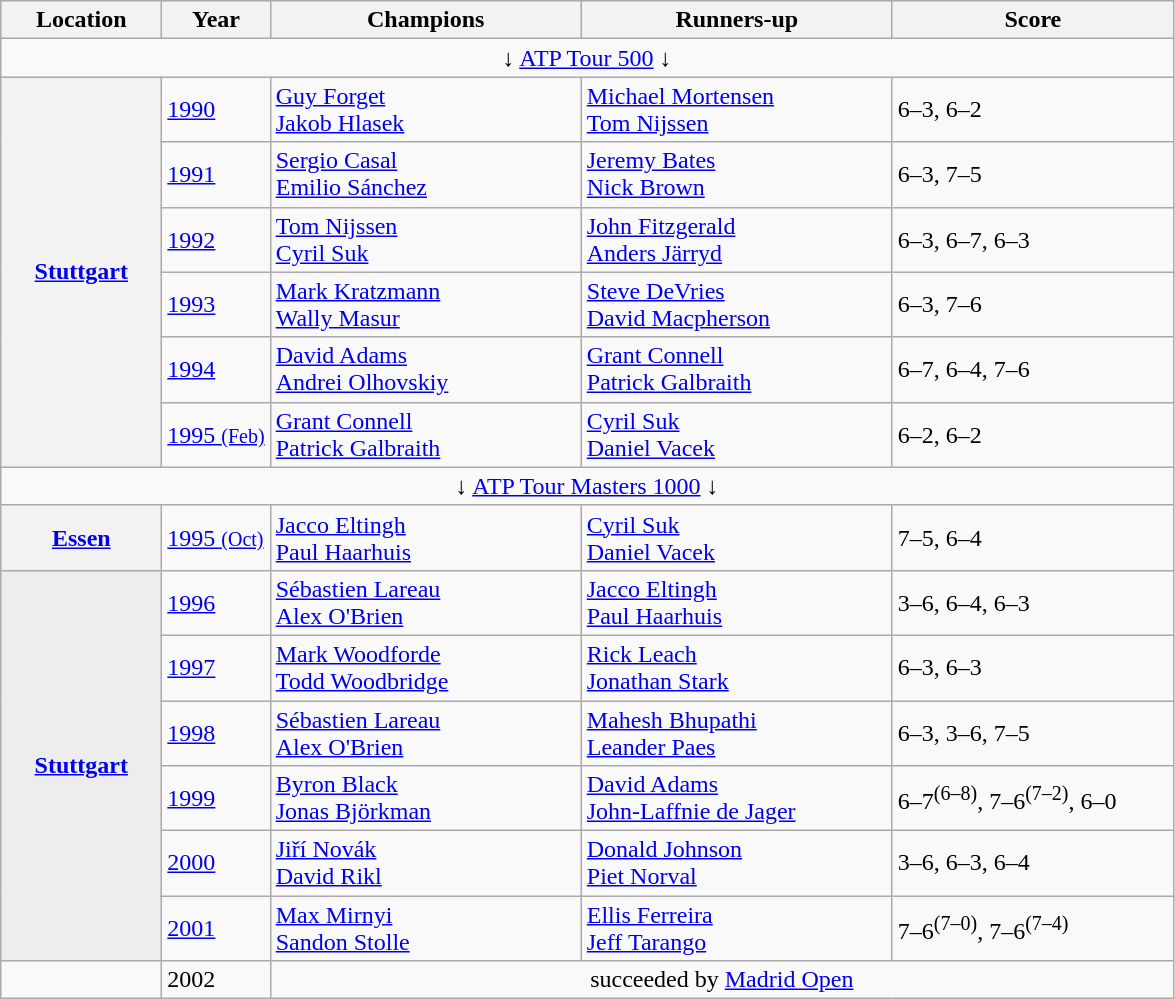<table class="wikitable">
<tr>
<th style="width:100px">Location</th>
<th>Year</th>
<th style="width:200px">Champions</th>
<th style="width:200px">Runners-up</th>
<th style="width:180px" class="unsortable">Score</th>
</tr>
<tr>
<td colspan=5 align=center>↓ <a href='#'>ATP Tour 500</a> ↓</td>
</tr>
<tr>
<th rowspan="6"><a href='#'>Stuttgart</a></th>
<td><a href='#'>1990</a></td>
<td> <a href='#'>Guy Forget</a><br> <a href='#'>Jakob Hlasek</a></td>
<td> <a href='#'>Michael Mortensen</a><br> <a href='#'>Tom Nijssen</a></td>
<td>6–3, 6–2</td>
</tr>
<tr>
<td><a href='#'>1991</a></td>
<td> <a href='#'>Sergio Casal</a><br> <a href='#'>Emilio Sánchez</a></td>
<td> <a href='#'>Jeremy Bates</a><br> <a href='#'>Nick Brown</a></td>
<td>6–3, 7–5</td>
</tr>
<tr>
<td><a href='#'>1992</a></td>
<td> <a href='#'>Tom Nijssen</a><br> <a href='#'>Cyril Suk</a></td>
<td> <a href='#'>John Fitzgerald</a><br> <a href='#'>Anders Järryd</a></td>
<td>6–3, 6–7, 6–3</td>
</tr>
<tr>
<td><a href='#'>1993</a></td>
<td> <a href='#'>Mark Kratzmann</a><br> <a href='#'>Wally Masur</a></td>
<td> <a href='#'>Steve DeVries</a><br> <a href='#'>David Macpherson</a></td>
<td>6–3, 7–6</td>
</tr>
<tr>
<td><a href='#'>1994</a></td>
<td> <a href='#'>David Adams</a><br> <a href='#'>Andrei Olhovskiy</a></td>
<td> <a href='#'>Grant Connell</a><br> <a href='#'>Patrick Galbraith</a></td>
<td>6–7, 6–4, 7–6</td>
</tr>
<tr>
<td><a href='#'>1995 <small>(Feb)</small></a></td>
<td> <a href='#'>Grant Connell</a><br> <a href='#'>Patrick Galbraith</a></td>
<td> <a href='#'>Cyril Suk</a><br> <a href='#'>Daniel Vacek</a></td>
<td>6–2, 6–2</td>
</tr>
<tr>
<td colspan=5 align=center>↓ <a href='#'>ATP Tour Masters 1000</a> ↓</td>
</tr>
<tr>
<th rowspan="1"><a href='#'>Essen</a></th>
<td><a href='#'>1995 <small>(Oct)</small></a></td>
<td> <a href='#'>Jacco Eltingh</a><br> <a href='#'>Paul Haarhuis</a></td>
<td> <a href='#'>Cyril Suk</a><br> <a href='#'>Daniel Vacek</a></td>
<td>7–5, 6–4</td>
</tr>
<tr>
<th rowspan="6" style="background:#ededed"><a href='#'>Stuttgart</a></th>
<td><a href='#'>1996</a></td>
<td> <a href='#'>Sébastien Lareau</a><br> <a href='#'>Alex O'Brien</a></td>
<td> <a href='#'>Jacco Eltingh</a><br> <a href='#'>Paul Haarhuis</a></td>
<td>3–6, 6–4, 6–3</td>
</tr>
<tr>
<td><a href='#'>1997</a></td>
<td> <a href='#'>Mark Woodforde</a><br> <a href='#'>Todd Woodbridge</a></td>
<td> <a href='#'>Rick Leach</a><br> <a href='#'>Jonathan Stark</a></td>
<td>6–3, 6–3</td>
</tr>
<tr>
<td><a href='#'>1998</a></td>
<td> <a href='#'>Sébastien Lareau</a><br> <a href='#'>Alex O'Brien</a></td>
<td> <a href='#'>Mahesh Bhupathi</a><br> <a href='#'>Leander Paes</a></td>
<td>6–3, 3–6, 7–5</td>
</tr>
<tr>
<td><a href='#'>1999</a></td>
<td> <a href='#'>Byron Black</a><br> <a href='#'>Jonas Björkman</a></td>
<td> <a href='#'>David Adams</a><br> <a href='#'>John-Laffnie de Jager</a></td>
<td>6–7<sup>(6–8)</sup>, 7–6<sup>(7–2)</sup>, 6–0</td>
</tr>
<tr>
<td><a href='#'>2000</a></td>
<td> <a href='#'>Jiří Novák</a><br> <a href='#'>David Rikl</a></td>
<td> <a href='#'>Donald Johnson</a><br> <a href='#'>Piet Norval</a></td>
<td>3–6, 6–3, 6–4</td>
</tr>
<tr>
<td><a href='#'>2001</a></td>
<td> <a href='#'>Max Mirnyi</a><br> <a href='#'>Sandon Stolle</a></td>
<td> <a href='#'>Ellis Ferreira</a><br> <a href='#'>Jeff Tarango</a></td>
<td>7–6<sup>(7–0)</sup>, 7–6<sup>(7–4)</sup></td>
</tr>
<tr>
<td></td>
<td>2002</td>
<td colspan="3" align="center">succeeded by <a href='#'>Madrid Open</a></td>
</tr>
</table>
